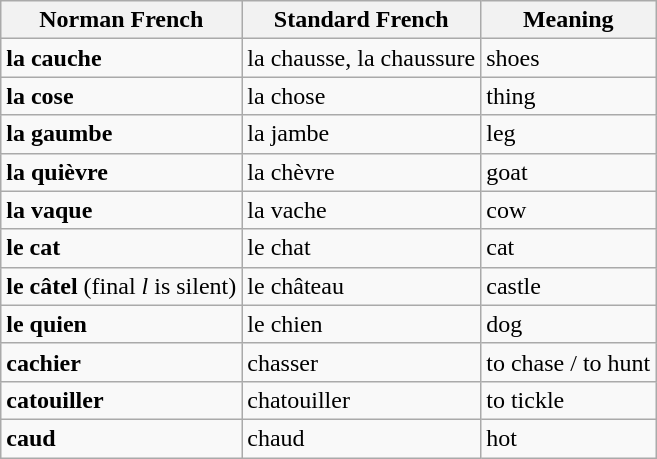<table class="wikitable sortable">
<tr>
<th>Norman French</th>
<th>Standard French</th>
<th>Meaning</th>
</tr>
<tr>
<td><strong>la cauche</strong></td>
<td>la chausse, la chaussure</td>
<td>shoes</td>
</tr>
<tr>
<td><strong>la cose</strong></td>
<td>la chose</td>
<td>thing</td>
</tr>
<tr>
<td><strong>la gaumbe</strong></td>
<td>la jambe</td>
<td>leg</td>
</tr>
<tr>
<td><strong>la quièvre</strong></td>
<td>la chèvre</td>
<td>goat</td>
</tr>
<tr>
<td><strong>la vaque</strong></td>
<td>la vache</td>
<td>cow</td>
</tr>
<tr>
<td><strong>le cat</strong></td>
<td>le chat</td>
<td>cat</td>
</tr>
<tr>
<td><strong>le câtel</strong> (final <em>l</em> is silent)</td>
<td>le château</td>
<td>castle</td>
</tr>
<tr>
<td><strong>le quien</strong></td>
<td>le chien</td>
<td>dog</td>
</tr>
<tr>
<td><strong>cachier</strong></td>
<td>chasser</td>
<td>to chase / to hunt</td>
</tr>
<tr>
<td><strong>catouiller</strong></td>
<td>chatouiller</td>
<td>to tickle</td>
</tr>
<tr>
<td><strong>caud</strong></td>
<td>chaud</td>
<td>hot</td>
</tr>
</table>
